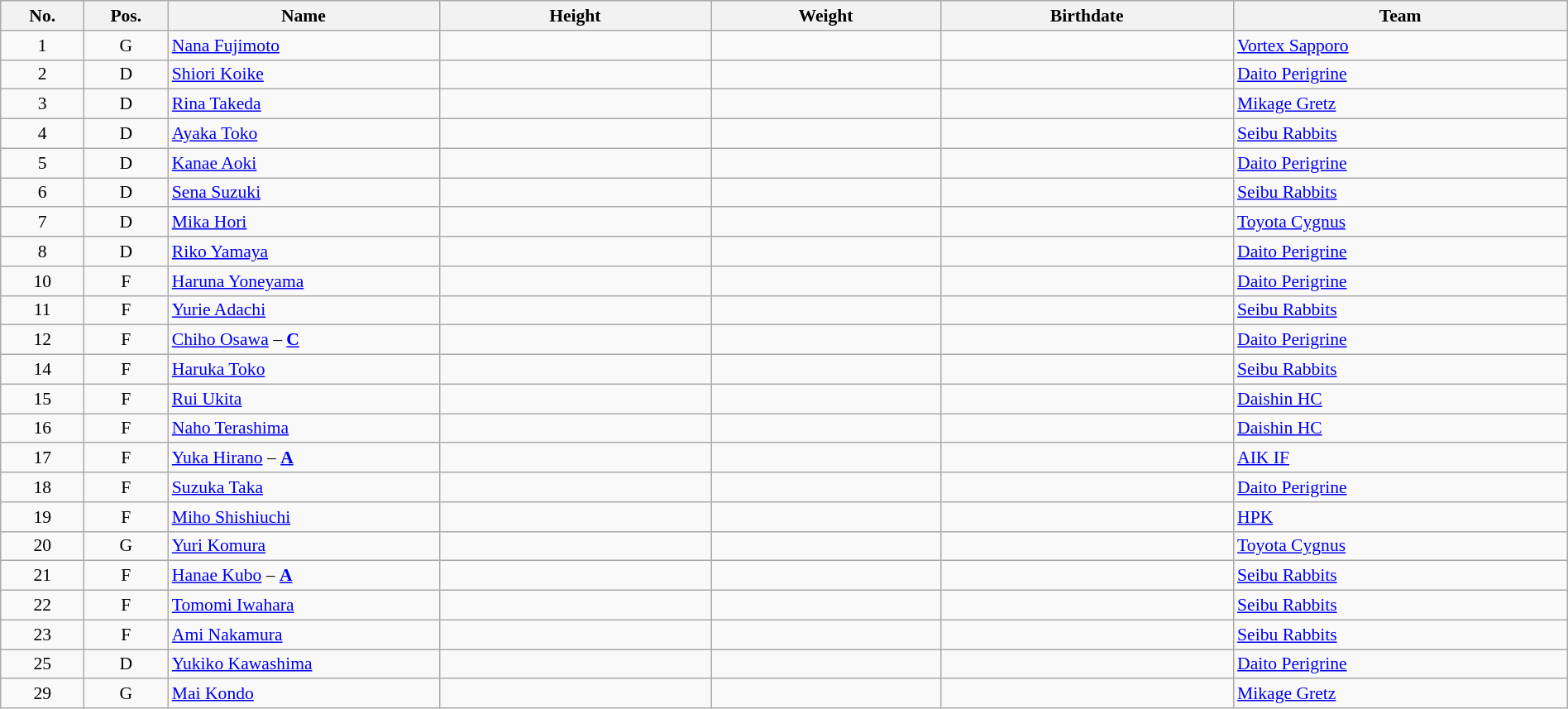<table width="100%" class="wikitable sortable" style="font-size: 90%; text-align: center;">
<tr>
<th style="width:  4%;">No.</th>
<th style="width:  4%;">Pos.</th>
<th style="width: 13%;">Name</th>
<th style="width: 13%;">Height</th>
<th style="width: 11%;">Weight</th>
<th style="width: 14%;">Birthdate</th>
<th style="width: 16%;">Team</th>
</tr>
<tr>
<td>1</td>
<td>G</td>
<td align=left><a href='#'>Nana Fujimoto</a></td>
<td></td>
<td></td>
<td></td>
<td style="text-align:left;"> <a href='#'>Vortex Sapporo</a></td>
</tr>
<tr>
<td>2</td>
<td>D</td>
<td align=left><a href='#'>Shiori Koike</a></td>
<td></td>
<td></td>
<td></td>
<td style="text-align:left;"> <a href='#'>Daito Perigrine</a></td>
</tr>
<tr>
<td>3</td>
<td>D</td>
<td align=left><a href='#'>Rina Takeda</a></td>
<td></td>
<td></td>
<td></td>
<td style="text-align:left;"> <a href='#'>Mikage Gretz</a></td>
</tr>
<tr>
<td>4</td>
<td>D</td>
<td align=left><a href='#'>Ayaka Toko</a></td>
<td></td>
<td></td>
<td></td>
<td style="text-align:left;"> <a href='#'>Seibu Rabbits</a></td>
</tr>
<tr>
<td>5</td>
<td>D</td>
<td align=left><a href='#'>Kanae Aoki</a></td>
<td></td>
<td></td>
<td></td>
<td style="text-align:left;"> <a href='#'>Daito Perigrine</a></td>
</tr>
<tr>
<td>6</td>
<td>D</td>
<td align=left><a href='#'>Sena Suzuki</a></td>
<td></td>
<td></td>
<td></td>
<td style="text-align:left;"> <a href='#'>Seibu Rabbits</a></td>
</tr>
<tr>
<td>7</td>
<td>D</td>
<td align=left><a href='#'>Mika Hori</a></td>
<td></td>
<td></td>
<td></td>
<td style="text-align:left;"> <a href='#'>Toyota Cygnus</a></td>
</tr>
<tr>
<td>8</td>
<td>D</td>
<td align=left><a href='#'>Riko Yamaya</a></td>
<td></td>
<td></td>
<td></td>
<td style="text-align:left;"> <a href='#'>Daito Perigrine</a></td>
</tr>
<tr>
<td>10</td>
<td>F</td>
<td align=left><a href='#'>Haruna Yoneyama</a></td>
<td></td>
<td></td>
<td></td>
<td style="text-align:left;"> <a href='#'>Daito Perigrine</a></td>
</tr>
<tr>
<td>11</td>
<td>F</td>
<td align=left><a href='#'>Yurie Adachi</a></td>
<td></td>
<td></td>
<td></td>
<td style="text-align:left;"> <a href='#'>Seibu Rabbits</a></td>
</tr>
<tr>
<td>12</td>
<td>F</td>
<td align=left><a href='#'>Chiho Osawa</a> – <strong><a href='#'>C</a></strong></td>
<td></td>
<td></td>
<td></td>
<td style="text-align:left;"> <a href='#'>Daito Perigrine</a></td>
</tr>
<tr>
<td>14</td>
<td>F</td>
<td align=left><a href='#'>Haruka Toko</a></td>
<td></td>
<td></td>
<td></td>
<td style="text-align:left;"> <a href='#'>Seibu Rabbits</a></td>
</tr>
<tr>
<td>15</td>
<td>F</td>
<td align=left><a href='#'>Rui Ukita</a></td>
<td></td>
<td></td>
<td></td>
<td style="text-align:left;"> <a href='#'>Daishin HC</a></td>
</tr>
<tr>
<td>16</td>
<td>F</td>
<td align=left><a href='#'>Naho Terashima</a></td>
<td></td>
<td></td>
<td></td>
<td style="text-align:left;"> <a href='#'>Daishin HC</a></td>
</tr>
<tr>
<td>17</td>
<td>F</td>
<td align=left><a href='#'>Yuka Hirano</a> – <strong><a href='#'>A</a></strong></td>
<td></td>
<td></td>
<td></td>
<td style="text-align:left;"> <a href='#'>AIK IF</a></td>
</tr>
<tr>
<td>18</td>
<td>F</td>
<td align=left><a href='#'>Suzuka Taka</a></td>
<td></td>
<td></td>
<td></td>
<td style="text-align:left;"> <a href='#'>Daito Perigrine</a></td>
</tr>
<tr>
<td>19</td>
<td>F</td>
<td align=left><a href='#'>Miho Shishiuchi</a></td>
<td></td>
<td></td>
<td></td>
<td style="text-align:left;"> <a href='#'>HPK</a></td>
</tr>
<tr>
<td>20</td>
<td>G</td>
<td align=left><a href='#'>Yuri Komura</a></td>
<td></td>
<td></td>
<td></td>
<td style="text-align:left;"> <a href='#'>Toyota Cygnus</a></td>
</tr>
<tr>
<td>21</td>
<td>F</td>
<td align=left><a href='#'>Hanae Kubo</a> – <strong><a href='#'>A</a></strong></td>
<td></td>
<td></td>
<td></td>
<td style="text-align:left;"> <a href='#'>Seibu Rabbits</a></td>
</tr>
<tr>
<td>22</td>
<td>F</td>
<td align=left><a href='#'>Tomomi Iwahara</a></td>
<td></td>
<td></td>
<td></td>
<td style="text-align:left;"> <a href='#'>Seibu Rabbits</a></td>
</tr>
<tr>
<td>23</td>
<td>F</td>
<td align=left><a href='#'>Ami Nakamura</a></td>
<td></td>
<td></td>
<td></td>
<td style="text-align:left;"> <a href='#'>Seibu Rabbits</a></td>
</tr>
<tr>
<td>25</td>
<td>D</td>
<td align=left><a href='#'>Yukiko Kawashima</a></td>
<td></td>
<td></td>
<td></td>
<td style="text-align:left;"> <a href='#'>Daito Perigrine</a></td>
</tr>
<tr>
<td>29</td>
<td>G</td>
<td align=left><a href='#'>Mai Kondo</a></td>
<td></td>
<td></td>
<td></td>
<td style="text-align:left;"> <a href='#'>Mikage Gretz</a></td>
</tr>
</table>
